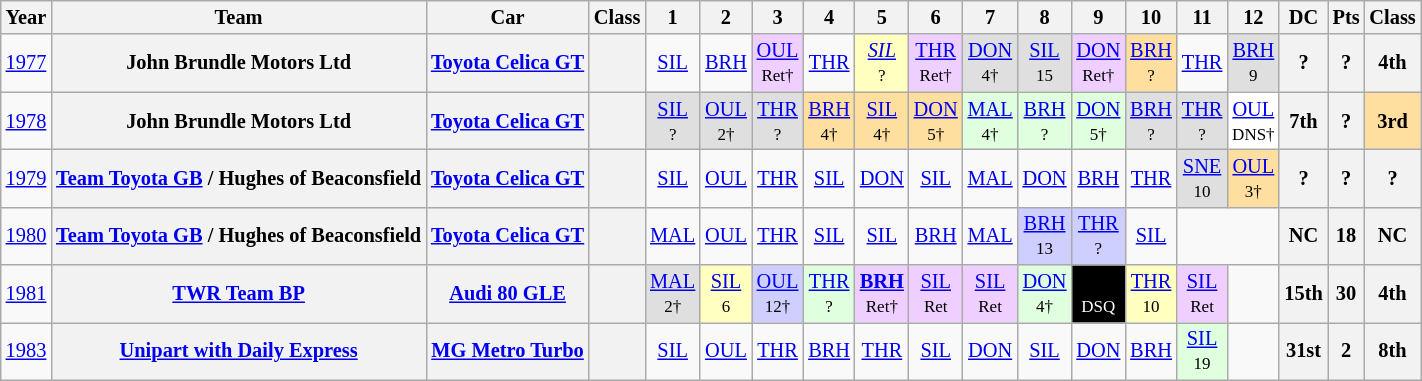<table class="wikitable" style="text-align:center; font-size:85%">
<tr>
<th>Year</th>
<th>Team</th>
<th>Car</th>
<th>Class</th>
<th>1</th>
<th>2</th>
<th>3</th>
<th>4</th>
<th>5</th>
<th>6</th>
<th>7</th>
<th>8</th>
<th>9</th>
<th>10</th>
<th>11</th>
<th>12</th>
<th>DC</th>
<th>Pts</th>
<th>Class</th>
</tr>
<tr>
<td><a href='#'>1977</a></td>
<th nowrap>John Brundle Motors Ltd</th>
<th nowrap><a href='#'>Toyota Celica GT</a></th>
<th><span></span></th>
<td><a href='#'>SIL</a></td>
<td><a href='#'>BRH</a></td>
<td style="background:#EFCFFF;"><a href='#'>OUL</a><br><small>Ret†</small></td>
<td><a href='#'>THR</a></td>
<td style="background:#FFFFBF;"><em><a href='#'>SIL</a></em><br><small>?</small></td>
<td style="background:#EFCFFF;"><a href='#'>THR</a><br><small>Ret†</small></td>
<td style="background:#DFDFDF;"><a href='#'>DON</a><br><small>4†</small></td>
<td style="background:#DFDFDF;"><a href='#'>SIL</a><br><small>15</small></td>
<td style="background:#EFCFFF;"><a href='#'>DON</a><br><small>Ret†</small></td>
<td style="background:#FFDF9F;"><a href='#'>BRH</a><br><small>?</small></td>
<td><a href='#'>THR</a></td>
<td style="background:#DFDFDF;"><a href='#'>BRH</a><br><small>9</small></td>
<th>?</th>
<th>?</th>
<th>4th</th>
</tr>
<tr>
<td><a href='#'>1978</a></td>
<th nowrap>John Brundle Motors Ltd</th>
<th nowrap><a href='#'>Toyota Celica GT</a></th>
<th><span></span></th>
<td style="background:#DFDFDF;"><a href='#'>SIL</a><br><small>?</small></td>
<td style="background:#DFDFDF;"><a href='#'>OUL</a><br><small>2†</small></td>
<td style="background:#DFDFDF;"><a href='#'>THR</a><br><small>?</small></td>
<td style="background:#FFDF9F;"><a href='#'>BRH</a><br><small>4†</small></td>
<td style="background:#FFDF9F;"><a href='#'>SIL</a><br><small>4†</small></td>
<td style="background:#FFDF9F;"><a href='#'>DON</a><br><small>5†</small></td>
<td style="background:#DFFFDF;"><a href='#'>MAL</a><br><small>4†</small></td>
<td style="background:#DFFFDF;"><a href='#'>BRH</a><br><small>?</small></td>
<td style="background:#DFFFDF;"><a href='#'>DON</a><br><small>5†</small></td>
<td style="background:#DFDFDF;"><a href='#'>BRH</a><br><small>?</small></td>
<td style="background:#DFDFDF;"><a href='#'>THR</a><br><small>?</small></td>
<td style="background:#FFFFFF;"><a href='#'>OUL</a><br><small>DNS†</small></td>
<th>7th</th>
<th>?</th>
<td style="background:#FFDF9F;"><strong>3rd</strong></td>
</tr>
<tr>
<td><a href='#'>1979</a></td>
<th nowrap><a href='#'>Team Toyota GB</a> / Hughes of Beaconsfield</th>
<th nowrap><a href='#'>Toyota Celica GT</a></th>
<th><span></span></th>
<td><a href='#'>SIL</a></td>
<td><a href='#'>OUL</a></td>
<td><a href='#'>THR</a></td>
<td><a href='#'>SIL</a></td>
<td><a href='#'>DON</a></td>
<td><a href='#'>SIL</a></td>
<td><a href='#'>MAL</a></td>
<td><a href='#'>DON</a></td>
<td><a href='#'>BRH</a></td>
<td><a href='#'>THR</a></td>
<td style="background:#DFDFDF;"><a href='#'>SNE</a><br><small>10</small></td>
<td style="background:#FFDF9F;"><a href='#'>OUL</a><br><small>3†</small></td>
<th>?</th>
<th>?</th>
<th>?</th>
</tr>
<tr>
<td><a href='#'>1980</a></td>
<th nowrap><a href='#'>Team Toyota GB</a> / Hughes of Beaconsfield</th>
<th nowrap><a href='#'>Toyota Celica GT</a></th>
<th><span></span></th>
<td><a href='#'>MAL</a></td>
<td><a href='#'>OUL</a></td>
<td><a href='#'>THR</a></td>
<td><a href='#'>SIL</a></td>
<td><a href='#'>SIL</a></td>
<td><a href='#'>BRH</a></td>
<td><a href='#'>MAL</a></td>
<td style="background:#CFCFFF;"><a href='#'>BRH</a><br><small>13</small></td>
<td style="background:#CFCFFF;"><a href='#'>THR</a><br><small>?</small></td>
<td><a href='#'>SIL</a></td>
<td colspan=2></td>
<th>NC</th>
<th>18</th>
<th>NC</th>
</tr>
<tr>
<td><a href='#'>1981</a></td>
<th nowrap><a href='#'>TWR Team BP</a></th>
<th nowrap><a href='#'>Audi 80 GLE</a></th>
<th><span></span></th>
<td style="background:#DFDFDF;"><a href='#'>MAL</a><br><small>2†</small></td>
<td style="background:#FFFFBF;"><a href='#'>SIL</a><br><small>6</small></td>
<td style="background:#CFCFFF;"><a href='#'>OUL</a><br><small>12†</small></td>
<td style="background:#DFFFDF;"><a href='#'>THR</a><br><small>?</small></td>
<td style="background:#EFCFFF;"><strong><a href='#'>BRH</a></strong><br><small>Ret†</small></td>
<td style="background:#EFCFFF;"><a href='#'>SIL</a><br><small>Ret</small></td>
<td style="background:#EFCFFF;"><a href='#'>SIL</a><br><small>Ret</small></td>
<td style="background:#DFFFDF;"><a href='#'>DON</a><br><small>4†</small></td>
<td style="background:#000000; color:white"><a href='#'></a><br><small>DSQ</small></td>
<td style="background:#FFFFBF;"><a href='#'>THR</a><br><small>10</small></td>
<td style="background:#EFCFFF;"><a href='#'>SIL</a><br><small>Ret</small></td>
<td></td>
<th>15th</th>
<th>30</th>
<th>4th</th>
</tr>
<tr>
<td><a href='#'>1983</a></td>
<th nowrap><a href='#'>Unipart with Daily Express</a></th>
<th nowrap><a href='#'>MG Metro Turbo</a></th>
<th><span></span></th>
<td><a href='#'>SIL</a></td>
<td><a href='#'>OUL</a></td>
<td><a href='#'>THR</a></td>
<td><a href='#'>BRH</a></td>
<td><a href='#'>THR</a></td>
<td><a href='#'>SIL</a></td>
<td><a href='#'>DON</a></td>
<td><a href='#'>SIL</a></td>
<td><a href='#'>DON</a></td>
<td><a href='#'>BRH</a></td>
<td style="background:#DFFFDF;"><a href='#'>SIL</a><br><small>19</small></td>
<td></td>
<th>31st</th>
<th>2</th>
<th>8th</th>
</tr>
</table>
